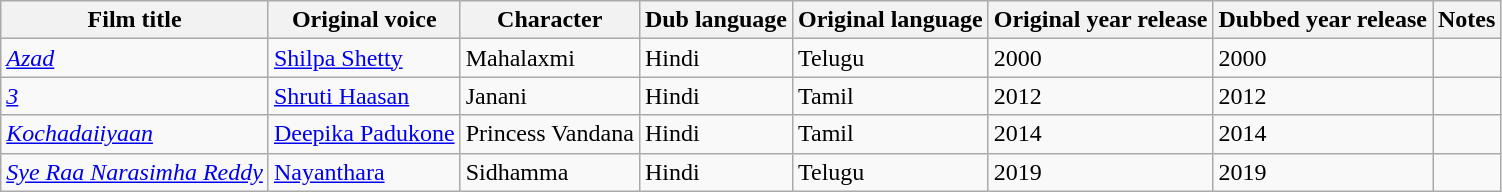<table class="wikitable">
<tr>
<th>Film title</th>
<th>Original voice</th>
<th>Character</th>
<th>Dub language</th>
<th>Original language</th>
<th>Original year release</th>
<th>Dubbed year release</th>
<th>Notes</th>
</tr>
<tr>
<td><em><a href='#'>Azad</a></em></td>
<td><a href='#'>Shilpa Shetty</a></td>
<td>Mahalaxmi</td>
<td>Hindi</td>
<td>Telugu</td>
<td>2000</td>
<td>2000</td>
<td></td>
</tr>
<tr>
<td><em><a href='#'>3</a></em></td>
<td><a href='#'>Shruti Haasan</a></td>
<td>Janani</td>
<td>Hindi</td>
<td>Tamil</td>
<td>2012</td>
<td>2012</td>
<td></td>
</tr>
<tr>
<td><em><a href='#'>Kochadaiiyaan</a></em></td>
<td><a href='#'>Deepika Padukone</a></td>
<td>Princess Vandana</td>
<td>Hindi</td>
<td>Tamil</td>
<td>2014</td>
<td>2014</td>
<td></td>
</tr>
<tr>
<td><em><a href='#'>Sye Raa Narasimha Reddy</a></em></td>
<td><a href='#'>Nayanthara</a></td>
<td>Sidhamma</td>
<td>Hindi</td>
<td>Telugu</td>
<td>2019</td>
<td>2019</td>
<td></td>
</tr>
</table>
